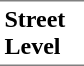<table border=0 cellspacing=0 cellpadding=3>
<tr>
<td style="border-bottom:solid 1px gray;border-top:solid 1px gray;" width=50 valign=top><strong>Street Level</strong></td>
</tr>
</table>
